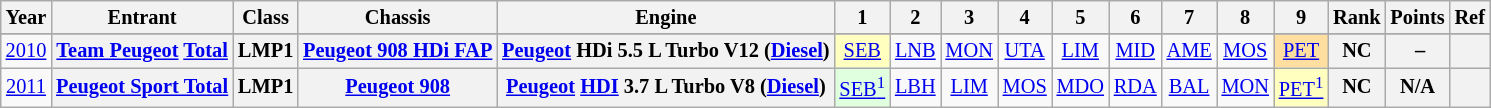<table class="wikitable" style="text-align:center; font-size:85%">
<tr>
<th>Year</th>
<th>Entrant</th>
<th>Class</th>
<th>Chassis</th>
<th>Engine</th>
<th>1</th>
<th>2</th>
<th>3</th>
<th>4</th>
<th>5</th>
<th>6</th>
<th>7</th>
<th>8</th>
<th>9</th>
<th>Rank</th>
<th>Points</th>
<th>Ref</th>
</tr>
<tr>
</tr>
<tr>
<td><a href='#'>2010</a></td>
<th nowrap><a href='#'>Team Peugeot</a> <a href='#'>Total</a></th>
<th>LMP1</th>
<th nowrap><a href='#'>Peugeot 908 HDi FAP</a></th>
<th nowrap><a href='#'>Peugeot</a> HDi 5.5 L Turbo V12 (<a href='#'>Diesel</a>)</th>
<td style="background:#FFFFBF;"><a href='#'>SEB</a><br></td>
<td><a href='#'>LNB</a></td>
<td><a href='#'>MON</a></td>
<td><a href='#'>UTA</a></td>
<td><a href='#'>LIM</a></td>
<td><a href='#'>MID</a></td>
<td><a href='#'>AME</a></td>
<td><a href='#'>MOS</a></td>
<td style="background:#FFDF9F;"><a href='#'>PET</a><br></td>
<th>NC</th>
<th> –</th>
<th></th>
</tr>
<tr>
<td><a href='#'>2011</a></td>
<th nowrap><a href='#'>Peugeot Sport Total</a></th>
<th>LMP1</th>
<th nowrap><a href='#'>Peugeot 908</a></th>
<th nowrap><a href='#'>Peugeot</a> <a href='#'>HDI</a> 3.7 L Turbo V8 (<a href='#'>Diesel</a>)</th>
<td style="background:#dfffdf;"><a href='#'>SEB<sup>1</sup></a><br></td>
<td><a href='#'>LBH</a></td>
<td><a href='#'>LIM</a></td>
<td><a href='#'>MOS</a></td>
<td><a href='#'>MDO</a></td>
<td><a href='#'>RDA</a></td>
<td><a href='#'>BAL</a></td>
<td><a href='#'>MON</a></td>
<td style="background:#FFFFBF;"><a href='#'>PET<sup>1</sup></a><br></td>
<th>NC</th>
<th>N/A</th>
<th></th>
</tr>
</table>
